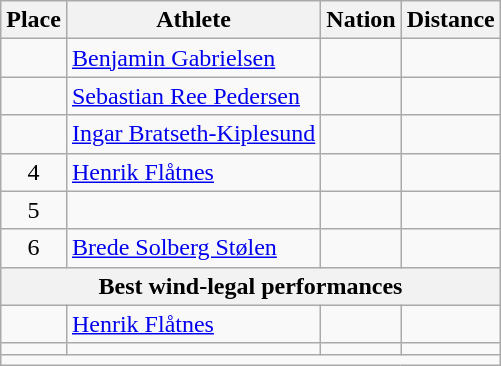<table class="wikitable mw-datatable sortable">
<tr>
<th>Place</th>
<th>Athlete</th>
<th>Nation</th>
<th>Distance</th>
</tr>
<tr>
<td align=center></td>
<td><a href='#'>Benjamin Gabrielsen</a></td>
<td></td>
<td> </td>
</tr>
<tr>
<td align=center></td>
<td><a href='#'>Sebastian Ree Pedersen</a></td>
<td></td>
<td> </td>
</tr>
<tr>
<td align=center></td>
<td><a href='#'>Ingar Bratseth-Kiplesund</a></td>
<td></td>
<td> </td>
</tr>
<tr>
<td align=center>4</td>
<td><a href='#'>Henrik Flåtnes</a></td>
<td></td>
<td> </td>
</tr>
<tr>
<td align=center>5</td>
<td></td>
<td></td>
<td> </td>
</tr>
<tr>
<td align=center>6</td>
<td><a href='#'>Brede Solberg Stølen</a></td>
<td></td>
<td> </td>
</tr>
<tr>
<th align=center colspan=4>Best wind-legal performances</th>
</tr>
<tr>
<td align=center></td>
<td><a href='#'>Henrik Flåtnes</a></td>
<td></td>
<td> </td>
</tr>
<tr>
<td align=center></td>
<td></td>
<td></td>
<td> </td>
</tr>
<tr class="sortbottom">
<td align=center colspan="5"></td>
</tr>
</table>
